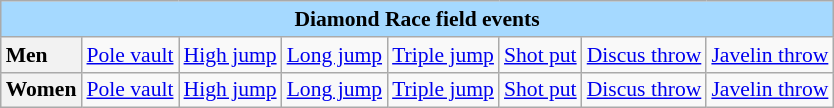<table class=wikitable style="font-size:90%; margin: 1em auto 1em auto">
<tr>
<td align="center" bgcolor="#a5d9ff" colspan="8"><strong>Diamond Race field events</strong></td>
</tr>
<tr>
<td bgcolor="#f2f2f2"><strong>Men</strong></td>
<td><a href='#'>Pole vault</a></td>
<td><a href='#'>High jump</a></td>
<td><a href='#'>Long jump</a></td>
<td><a href='#'>Triple jump</a></td>
<td><a href='#'>Shot put</a></td>
<td><a href='#'>Discus throw</a></td>
<td><a href='#'>Javelin throw</a></td>
</tr>
<tr>
<td bgcolor="#f2f2f2"><strong>Women</strong></td>
<td><a href='#'>Pole vault</a></td>
<td><a href='#'>High jump</a></td>
<td><a href='#'>Long jump</a></td>
<td><a href='#'>Triple jump</a></td>
<td><a href='#'>Shot put</a></td>
<td><a href='#'>Discus throw</a></td>
<td><a href='#'>Javelin throw</a></td>
</tr>
</table>
